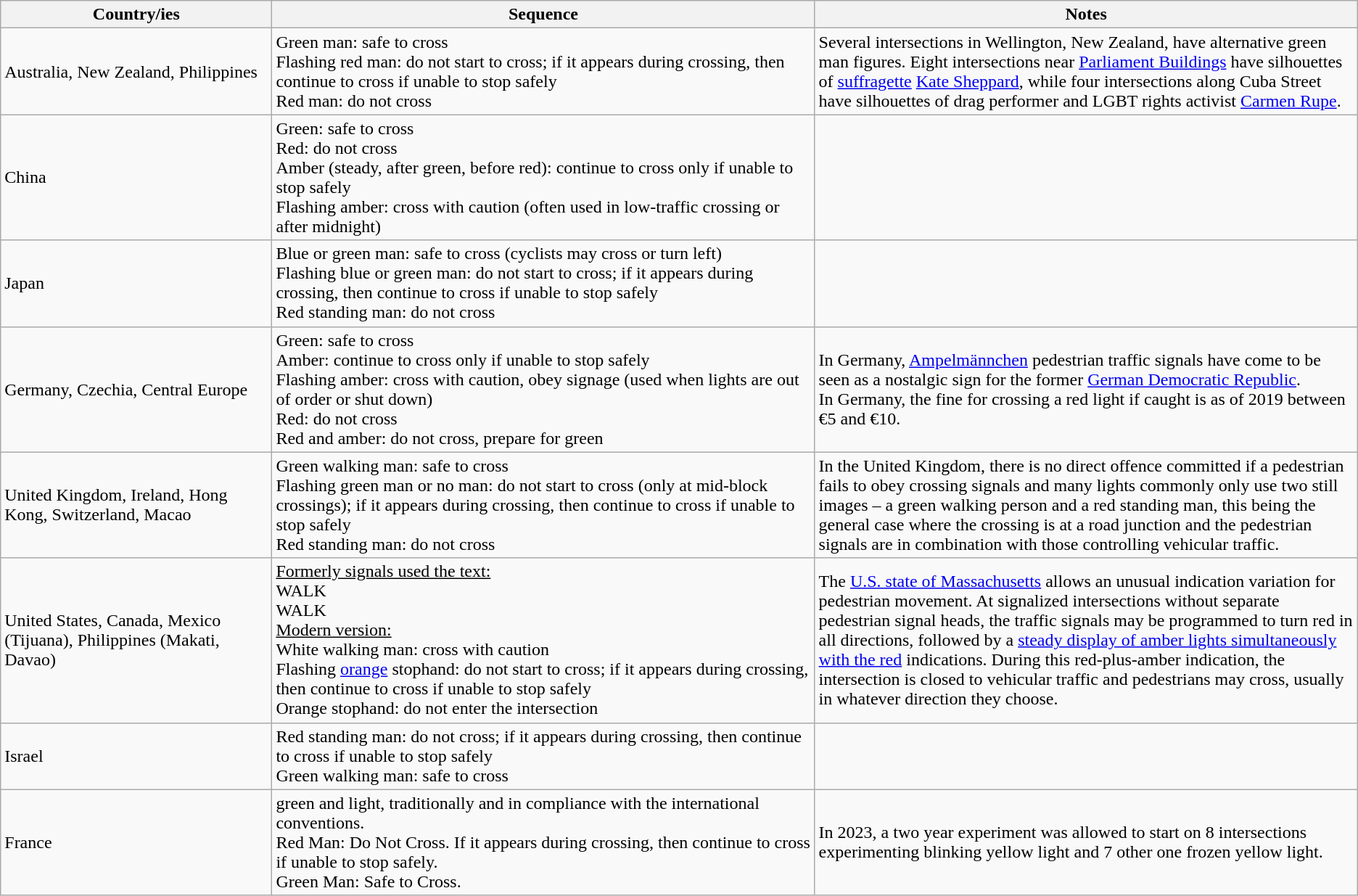<table class="wikitable mw-collapsible mw-collapsed">
<tr>
<th>Country/ies</th>
<th scope="col" style="width: 40%;">Sequence</th>
<th scope="col" style="width: 40%;">Notes</th>
</tr>
<tr>
<td>Australia, New Zealand, Philippines</td>
<td>Green man: safe to cross<br>Flashing red man: do not start to cross; if it appears during crossing, then continue to cross if unable to stop safely<br>Red man: do not cross</td>
<td>Several intersections in Wellington, New Zealand, have alternative green man figures. Eight intersections near <a href='#'>Parliament Buildings</a> have silhouettes of <a href='#'>suffragette</a> <a href='#'>Kate Sheppard</a>, while four intersections along Cuba Street have silhouettes of drag performer and LGBT rights activist <a href='#'>Carmen Rupe</a>.</td>
</tr>
<tr>
<td>China</td>
<td>Green: safe to cross<br>Red: do not cross<br>Amber (steady, after green, before red): continue to cross only if unable to stop safely<br>Flashing amber: cross with caution (often used in low-traffic crossing or after midnight)</td>
<td></td>
</tr>
<tr>
<td>Japan</td>
<td>Blue or green man: safe to cross (cyclists may cross or turn left)<br>Flashing blue or green man: do not start to cross; if it appears during crossing, then continue to cross if unable to stop safely<br>Red standing man: do not cross</td>
<td></td>
</tr>
<tr>
<td>Germany, Czechia, Central Europe</td>
<td>Green: safe to cross<br>Amber: continue to cross only if unable to stop safely<br>Flashing amber: cross with caution, obey signage (used when lights are out of order or shut down)<br>Red: do not cross<br>Red and amber: do not cross, prepare for green</td>
<td>In Germany, <a href='#'>Ampelmännchen</a> pedestrian traffic signals have come to be seen as a nostalgic sign for the former <a href='#'>German Democratic Republic</a>.<br>In Germany, the fine for crossing a red light if caught is as of 2019 between €5 and €10.</td>
</tr>
<tr>
<td>United Kingdom, Ireland, Hong Kong, Switzerland, Macao</td>
<td>Green walking man: safe to cross<br>Flashing green man or no man: do not start to cross (only at mid-block crossings); if it appears during crossing, then continue to cross if unable to stop safely<br>Red standing man: do not cross</td>
<td>In the United Kingdom, there is no direct offence committed if a pedestrian fails to obey crossing signals and many lights commonly only use two still images – a green walking person and a red standing man, this being the general case where the crossing is at a road junction and the pedestrian signals are in combination with those controlling vehicular traffic.</td>
</tr>
<tr>
<td>United States, Canada, Mexico (Tijuana), Philippines (Makati, Davao)</td>
<td><u>Formerly signals used the text:</u><br>WALK<br> WALK<br><u>Modern version:</u><br>White walking man: cross with caution<br>Flashing <a href='#'>orange</a> stophand: do not start to cross; if it appears during crossing, then continue to cross if unable to stop safely<br>Orange stophand: do not enter the intersection</td>
<td>The <a href='#'>U.S. state of Massachusetts</a> allows an unusual indication variation for pedestrian movement. At signalized intersections without separate pedestrian signal heads, the traffic signals may be programmed to turn red in all directions, followed by a <a href='#'>steady display of amber lights simultaneously with the red</a> indications. During this red-plus-amber indication, the intersection is closed to vehicular traffic and pedestrians may cross, usually in whatever direction they choose.</td>
</tr>
<tr>
<td>Israel</td>
<td>Red standing man: do not cross; if it appears during crossing, then continue to cross if unable to stop safely<br>Green walking man: safe to cross</td>
<td></td>
</tr>
<tr>
<td>France</td>
<td>green and light, traditionally and in compliance with the international conventions.<br>Red Man: Do Not Cross. If it appears during crossing, then continue to cross if unable to stop safely.<br>Green Man: Safe to Cross.</td>
<td>In 2023, a two year experiment was allowed to start on 8 intersections experimenting blinking yellow light and 7 other one frozen yellow light.</td>
</tr>
</table>
